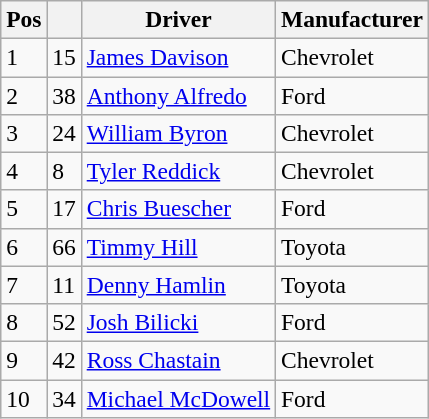<table class="wikitable" style="font-size:98%">
<tr>
<th>Pos</th>
<th></th>
<th>Driver</th>
<th>Manufacturer</th>
</tr>
<tr>
<td>1</td>
<td>15</td>
<td><a href='#'>James Davison</a></td>
<td>Chevrolet</td>
</tr>
<tr>
<td>2</td>
<td>38</td>
<td><a href='#'>Anthony Alfredo</a></td>
<td>Ford</td>
</tr>
<tr>
<td>3</td>
<td>24</td>
<td><a href='#'>William Byron</a></td>
<td>Chevrolet</td>
</tr>
<tr>
<td>4</td>
<td>8</td>
<td><a href='#'>Tyler Reddick</a></td>
<td>Chevrolet</td>
</tr>
<tr>
<td>5</td>
<td>17</td>
<td><a href='#'>Chris Buescher</a></td>
<td>Ford</td>
</tr>
<tr>
<td>6</td>
<td>66</td>
<td><a href='#'>Timmy Hill</a></td>
<td>Toyota</td>
</tr>
<tr>
<td>7</td>
<td>11</td>
<td><a href='#'>Denny Hamlin</a></td>
<td>Toyota</td>
</tr>
<tr>
<td>8</td>
<td>52</td>
<td><a href='#'>Josh Bilicki</a></td>
<td>Ford</td>
</tr>
<tr>
<td>9</td>
<td>42</td>
<td><a href='#'>Ross Chastain</a></td>
<td>Chevrolet</td>
</tr>
<tr>
<td>10</td>
<td>34</td>
<td><a href='#'>Michael McDowell</a></td>
<td>Ford</td>
</tr>
</table>
